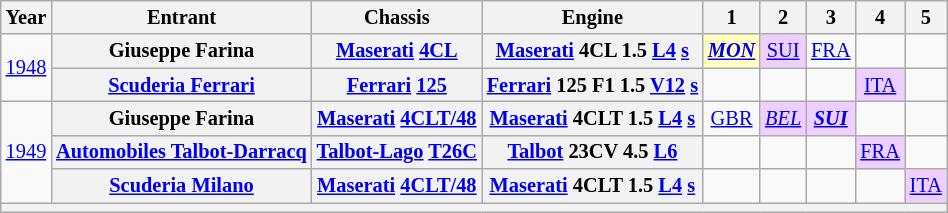<table class="wikitable" style="text-align:center; font-size:85%">
<tr>
<th>Year</th>
<th>Entrant</th>
<th>Chassis</th>
<th>Engine</th>
<th>1</th>
<th>2</th>
<th>3</th>
<th>4</th>
<th>5</th>
</tr>
<tr>
<td rowspan=2><a href='#'>1948</a></td>
<th nowrap>Giuseppe Farina</th>
<th nowrap><a href='#'>Maserati</a> <a href='#'>4CL</a></th>
<th nowrap><a href='#'>Maserati</a> 4CL 1.5 <a href='#'>L4</a> <a href='#'>s</a></th>
<td style="background:#FFFFBF;"><strong><em><a href='#'>MON</a></em></strong><br></td>
<td style="background:#EFCFFF;"><a href='#'>SUI</a><br></td>
<td><a href='#'>FRA</a></td>
<td></td>
<td></td>
</tr>
<tr>
<th nowrap><a href='#'>Scuderia Ferrari</a></th>
<th nowrap><a href='#'>Ferrari</a> <a href='#'>125</a></th>
<th nowrap><a href='#'>Ferrari</a> 125 F1 1.5 <a href='#'>V12</a> <a href='#'>s</a></th>
<td></td>
<td></td>
<td></td>
<td style="background:#EFCFFF;"><a href='#'>ITA</a><br></td>
<td></td>
</tr>
<tr>
<td rowspan=3><a href='#'>1949</a></td>
<th nowrap>Giuseppe Farina</th>
<th nowrap><a href='#'>Maserati</a> <a href='#'>4CLT/48</a></th>
<th nowrap><a href='#'>Maserati</a> 4CLT 1.5 <a href='#'>L4</a> <a href='#'>s</a></th>
<td><a href='#'>GBR</a></td>
<td style="background:#EFCFFF;"><em><a href='#'>BEL</a></em><br></td>
<td style="background:#EFCFFF;"><strong><em><a href='#'>SUI</a></em></strong><br></td>
<td></td>
<td></td>
</tr>
<tr>
<th><a href='#'>Automobiles Talbot-Darracq</a></th>
<th><a href='#'>Talbot-Lago</a> <a href='#'>T26C</a></th>
<th><a href='#'>Talbot</a> 23CV 4.5 <a href='#'>L6</a></th>
<td></td>
<td></td>
<td></td>
<td style="background:#EFCFFF;"><a href='#'>FRA</a><br></td>
<td></td>
</tr>
<tr>
<th nowrap><a href='#'>Scuderia Milano</a></th>
<th nowrap><a href='#'>Maserati</a> <a href='#'>4CLT/48</a></th>
<th nowrap><a href='#'>Maserati</a> 4CLT 1.5 <a href='#'>L4</a> <a href='#'>s</a></th>
<td></td>
<td></td>
<td></td>
<td></td>
<td style="background:#EFCFFF;"><a href='#'>ITA</a><br></td>
</tr>
<tr>
<th colspan=9></th>
</tr>
</table>
